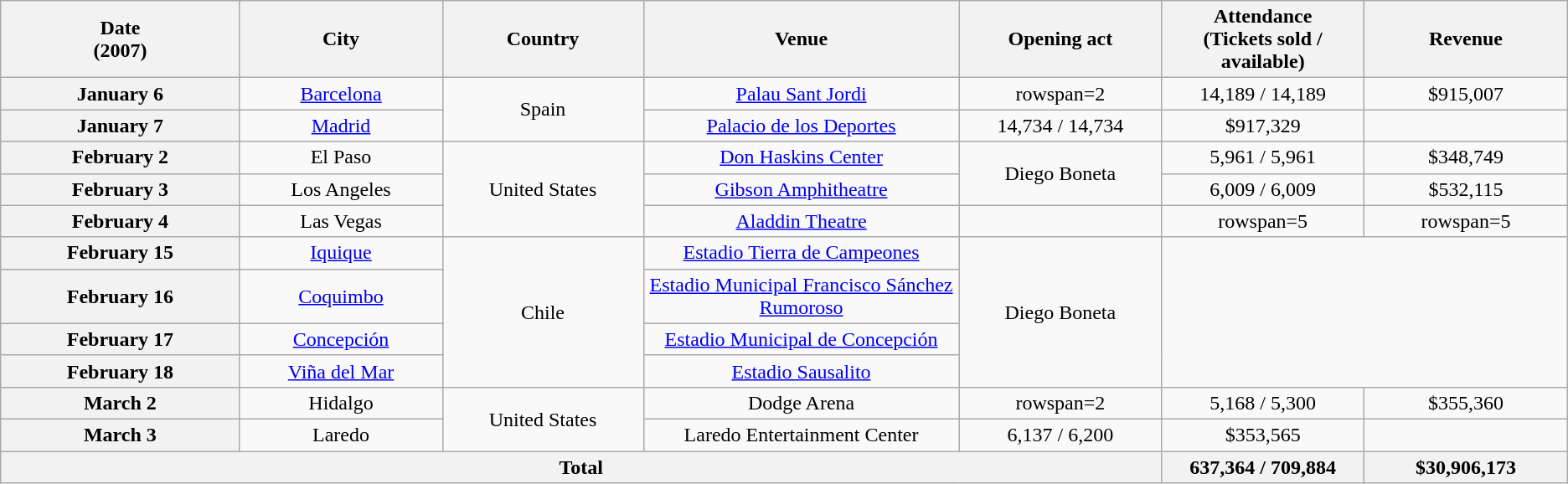<table class="wikitable plainrowheaders" style="text-align:center;">
<tr>
<th scope="col" style="width:12em;">Date<br>(2007)</th>
<th scope="col" style="width:10em;">City</th>
<th scope="col" style="width:10em;">Country</th>
<th scope="col" style="width:16em;">Venue</th>
<th scope="col" style="width:10em;">Opening act</th>
<th scope="col" style="width:10em;">Attendance <br>(Tickets sold / available)</th>
<th scope="col" style="width:10em;">Revenue</th>
</tr>
<tr>
<th scope="row" style="text-align:center;">January 6</th>
<td><a href='#'>Barcelona</a></td>
<td rowspan=2>Spain</td>
<td><a href='#'>Palau Sant Jordi</a></td>
<td>rowspan=2 </td>
<td>14,189 / 14,189</td>
<td>$915,007</td>
</tr>
<tr>
<th scope="row" style="text-align:center;">January 7</th>
<td><a href='#'>Madrid</a></td>
<td><a href='#'>Palacio de los Deportes</a></td>
<td>14,734 / 14,734</td>
<td>$917,329</td>
</tr>
<tr>
<th scope="row" style="text-align:center;">February 2</th>
<td>El Paso</td>
<td rowspan=3>United States</td>
<td><a href='#'>Don Haskins Center</a></td>
<td rowspan=2>Diego Boneta</td>
<td>5,961 / 5,961</td>
<td>$348,749</td>
</tr>
<tr>
<th scope="row" style="text-align:center;">February 3</th>
<td>Los Angeles</td>
<td><a href='#'>Gibson Amphitheatre</a></td>
<td>6,009 / 6,009</td>
<td>$532,115</td>
</tr>
<tr>
<th scope="row" style="text-align:center;">February 4</th>
<td>Las Vegas</td>
<td><a href='#'>Aladdin Theatre</a></td>
<td></td>
<td>rowspan=5 </td>
<td>rowspan=5 </td>
</tr>
<tr>
<th scope="row" style="text-align:center;">February 15</th>
<td><a href='#'>Iquique</a></td>
<td rowspan=4>Chile</td>
<td><a href='#'>Estadio Tierra de Campeones</a></td>
<td rowspan=4>Diego Boneta</td>
</tr>
<tr>
<th scope="row" style="text-align:center;">February 16</th>
<td><a href='#'>Coquimbo</a></td>
<td><a href='#'>Estadio Municipal Francisco Sánchez Rumoroso</a></td>
</tr>
<tr>
<th scope="row" style="text-align:center;">February 17</th>
<td><a href='#'>Concepción</a></td>
<td><a href='#'>Estadio Municipal de Concepción</a></td>
</tr>
<tr>
<th scope="row" style="text-align:center;">February 18</th>
<td><a href='#'>Viña del Mar</a></td>
<td><a href='#'>Estadio Sausalito</a></td>
</tr>
<tr>
<th scope="row" style="text-align:center;">March 2</th>
<td>Hidalgo</td>
<td rowspan=2>United States</td>
<td>Dodge Arena</td>
<td>rowspan=2 </td>
<td>5,168 / 5,300</td>
<td>$355,360</td>
</tr>
<tr>
<th scope="row" style="text-align:center;">March 3</th>
<td>Laredo</td>
<td>Laredo Entertainment Center</td>
<td>6,137 / 6,200</td>
<td>$353,565</td>
</tr>
<tr>
<th colspan=5>Total</th>
<th scope="row" style="text-align:center;"><strong>637,364 / 709,884</strong></th>
<th scope="row" style="text-align:center;"><strong>$30,906,173</strong></th>
</tr>
</table>
